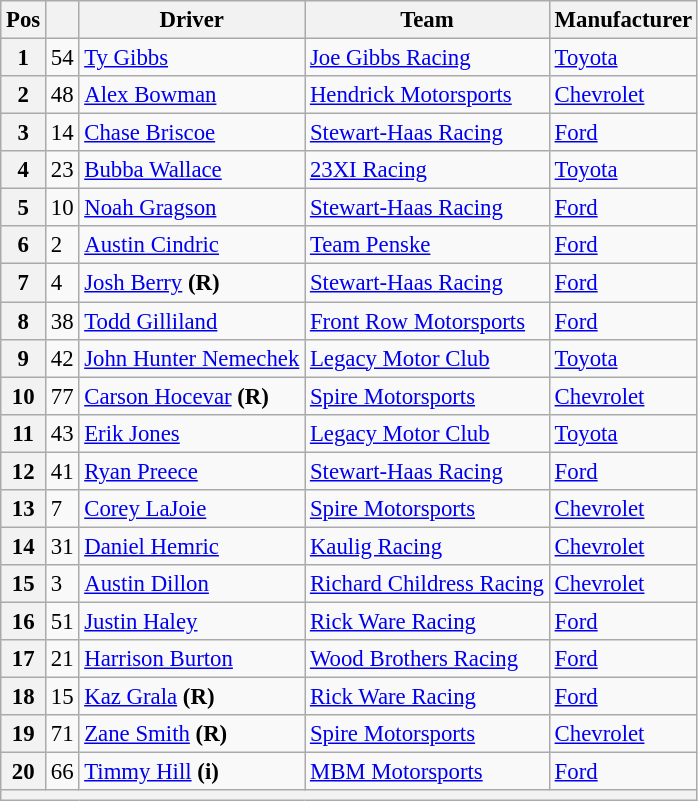<table class="wikitable" style="font-size:95%">
<tr>
<th>Pos</th>
<th></th>
<th>Driver</th>
<th>Team</th>
<th>Manufacturer</th>
</tr>
<tr>
<th>1</th>
<td>54</td>
<td><a href='#'>Ty Gibbs</a></td>
<td><a href='#'>Joe Gibbs Racing</a></td>
<td><a href='#'>Toyota</a></td>
</tr>
<tr>
<th>2</th>
<td>48</td>
<td><a href='#'>Alex Bowman</a></td>
<td><a href='#'>Hendrick Motorsports</a></td>
<td><a href='#'>Chevrolet</a></td>
</tr>
<tr>
<th>3</th>
<td>14</td>
<td><a href='#'>Chase Briscoe</a></td>
<td><a href='#'>Stewart-Haas Racing</a></td>
<td><a href='#'>Ford</a></td>
</tr>
<tr>
<th>4</th>
<td>23</td>
<td><a href='#'>Bubba Wallace</a></td>
<td><a href='#'>23XI Racing</a></td>
<td><a href='#'>Toyota</a></td>
</tr>
<tr>
<th>5</th>
<td>10</td>
<td><a href='#'>Noah Gragson</a></td>
<td><a href='#'>Stewart-Haas Racing</a></td>
<td><a href='#'>Ford</a></td>
</tr>
<tr>
<th>6</th>
<td>2</td>
<td><a href='#'>Austin Cindric</a></td>
<td><a href='#'>Team Penske</a></td>
<td><a href='#'>Ford</a></td>
</tr>
<tr>
<th>7</th>
<td>4</td>
<td><a href='#'>Josh Berry</a> <strong>(R)</strong></td>
<td><a href='#'>Stewart-Haas Racing</a></td>
<td><a href='#'>Ford</a></td>
</tr>
<tr>
<th>8</th>
<td>38</td>
<td><a href='#'>Todd Gilliland</a></td>
<td><a href='#'>Front Row Motorsports</a></td>
<td><a href='#'>Ford</a></td>
</tr>
<tr>
<th>9</th>
<td>42</td>
<td><a href='#'>John Hunter Nemechek</a></td>
<td><a href='#'>Legacy Motor Club</a></td>
<td><a href='#'>Toyota</a></td>
</tr>
<tr>
<th>10</th>
<td>77</td>
<td><a href='#'>Carson Hocevar</a> <strong>(R)</strong></td>
<td><a href='#'>Spire Motorsports</a></td>
<td><a href='#'>Chevrolet</a></td>
</tr>
<tr>
<th>11</th>
<td>43</td>
<td><a href='#'>Erik Jones</a></td>
<td><a href='#'>Legacy Motor Club</a></td>
<td><a href='#'>Toyota</a></td>
</tr>
<tr>
<th>12</th>
<td>41</td>
<td><a href='#'>Ryan Preece</a></td>
<td><a href='#'>Stewart-Haas Racing</a></td>
<td><a href='#'>Ford</a></td>
</tr>
<tr>
<th>13</th>
<td>7</td>
<td><a href='#'>Corey LaJoie</a></td>
<td><a href='#'>Spire Motorsports</a></td>
<td><a href='#'>Chevrolet</a></td>
</tr>
<tr>
<th>14</th>
<td>31</td>
<td><a href='#'>Daniel Hemric</a></td>
<td><a href='#'>Kaulig Racing</a></td>
<td><a href='#'>Chevrolet</a></td>
</tr>
<tr>
<th>15</th>
<td>3</td>
<td><a href='#'>Austin Dillon</a></td>
<td><a href='#'>Richard Childress Racing</a></td>
<td><a href='#'>Chevrolet</a></td>
</tr>
<tr>
<th>16</th>
<td>51</td>
<td><a href='#'>Justin Haley</a></td>
<td><a href='#'>Rick Ware Racing</a></td>
<td><a href='#'>Ford</a></td>
</tr>
<tr>
<th>17</th>
<td>21</td>
<td><a href='#'>Harrison Burton</a></td>
<td><a href='#'>Wood Brothers Racing</a></td>
<td><a href='#'>Ford</a></td>
</tr>
<tr>
<th>18</th>
<td>15</td>
<td><a href='#'>Kaz Grala</a> <strong>(R)</strong></td>
<td><a href='#'>Rick Ware Racing</a></td>
<td><a href='#'>Ford</a></td>
</tr>
<tr>
<th>19</th>
<td>71</td>
<td><a href='#'>Zane Smith</a> <strong>(R)</strong></td>
<td><a href='#'>Spire Motorsports</a></td>
<td><a href='#'>Chevrolet</a></td>
</tr>
<tr>
<th>20</th>
<td>66</td>
<td><a href='#'>Timmy Hill</a> <strong>(i)</strong></td>
<td><a href='#'>MBM Motorsports</a></td>
<td><a href='#'>Ford</a></td>
</tr>
<tr>
<th colspan="6"></th>
</tr>
</table>
